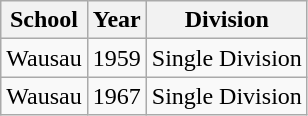<table class="wikitable">
<tr>
<th>School</th>
<th>Year</th>
<th>Division</th>
</tr>
<tr>
<td>Wausau</td>
<td>1959</td>
<td>Single Division</td>
</tr>
<tr>
<td>Wausau</td>
<td>1967</td>
<td>Single Division</td>
</tr>
</table>
